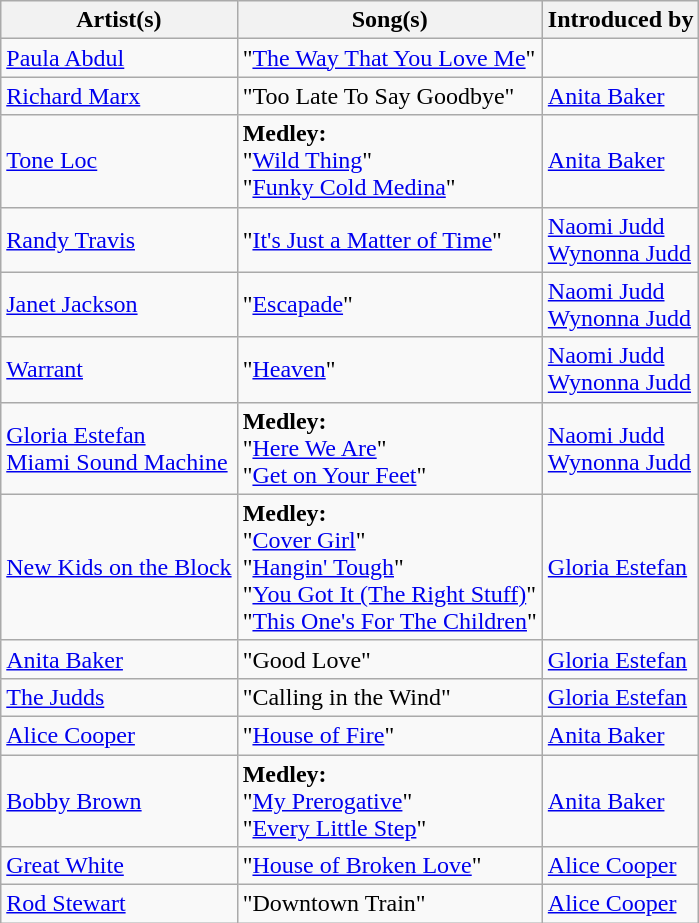<table class="wikitable">
<tr>
<th>Artist(s)</th>
<th>Song(s)</th>
<th>Introduced by</th>
</tr>
<tr>
<td><a href='#'>Paula Abdul</a></td>
<td>"<a href='#'>The Way That You Love Me</a>"</td>
<td></td>
</tr>
<tr>
<td><a href='#'>Richard Marx</a></td>
<td>"Too Late To Say Goodbye"</td>
<td><a href='#'>Anita Baker</a></td>
</tr>
<tr>
<td><a href='#'>Tone Loc</a></td>
<td><strong>Medley:<br></strong>"<a href='#'>Wild Thing</a>"<br>"<a href='#'>Funky Cold Medina</a>"</td>
<td><a href='#'>Anita Baker</a></td>
</tr>
<tr>
<td><a href='#'>Randy Travis</a></td>
<td>"<a href='#'>It's Just a Matter of Time</a>"</td>
<td><a href='#'>Naomi Judd</a><br><a href='#'>Wynonna Judd</a></td>
</tr>
<tr>
<td><a href='#'>Janet Jackson</a></td>
<td>"<a href='#'>Escapade</a>"</td>
<td><a href='#'>Naomi Judd</a><br><a href='#'>Wynonna Judd</a></td>
</tr>
<tr>
<td><a href='#'>Warrant</a></td>
<td>"<a href='#'>Heaven</a>"</td>
<td><a href='#'>Naomi Judd</a><br><a href='#'>Wynonna Judd</a></td>
</tr>
<tr>
<td><a href='#'>Gloria Estefan</a><br><a href='#'>Miami Sound Machine</a></td>
<td><strong>Medley:</strong><br>"<a href='#'>Here We Are</a>"<br>"<a href='#'>Get on Your Feet</a>"</td>
<td><a href='#'>Naomi Judd</a><br><a href='#'>Wynonna Judd</a></td>
</tr>
<tr>
<td><a href='#'>New Kids on the Block</a></td>
<td><strong>Medley:<br></strong>"<a href='#'>Cover Girl</a>"<br>"<a href='#'>Hangin' Tough</a>"<br>"<a href='#'>You Got It (The Right Stuff)</a>"<br>"<a href='#'>This One's For The Children</a>"</td>
<td><a href='#'>Gloria Estefan</a></td>
</tr>
<tr>
<td><a href='#'>Anita Baker</a></td>
<td>"Good Love"</td>
<td><a href='#'>Gloria Estefan</a></td>
</tr>
<tr>
<td><a href='#'>The Judds</a></td>
<td>"Calling in the Wind"</td>
<td><a href='#'>Gloria Estefan</a></td>
</tr>
<tr>
<td><a href='#'>Alice Cooper</a></td>
<td>"<a href='#'>House of Fire</a>"</td>
<td><a href='#'>Anita Baker</a></td>
</tr>
<tr>
<td><a href='#'>Bobby Brown</a></td>
<td><strong>Medley:</strong><br>"<a href='#'>My Prerogative</a>"<br>"<a href='#'>Every Little Step</a>"</td>
<td><a href='#'>Anita Baker</a></td>
</tr>
<tr>
<td><a href='#'>Great White</a></td>
<td>"<a href='#'>House of Broken Love</a>"</td>
<td><a href='#'>Alice Cooper</a></td>
</tr>
<tr>
<td><a href='#'>Rod Stewart</a></td>
<td>"Downtown Train"</td>
<td><a href='#'>Alice Cooper</a></td>
</tr>
</table>
